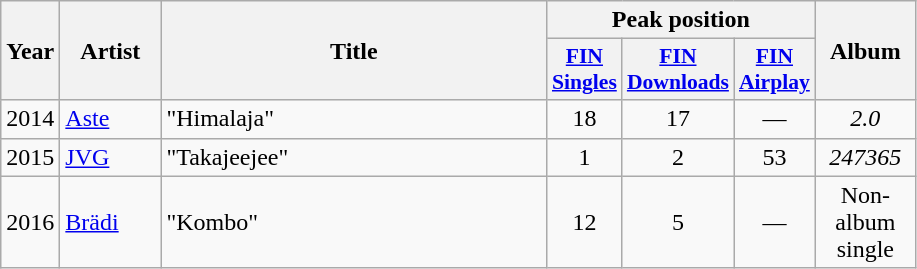<table class="wikitable">
<tr>
<th align="center" rowspan="2" width="10">Year</th>
<th align="center" rowspan="2" width="60">Artist</th>
<th align="center" rowspan="2" width="250">Title</th>
<th align="center" colspan="3" width="20">Peak position</th>
<th align="center" rowspan="2" width="60">Album</th>
</tr>
<tr>
<th scope="col" style="width:3em;font-size:90%;"><a href='#'>FIN<br>Singles</a></th>
<th scope="col" style="width:3em;font-size:90%;"><a href='#'>FIN<br>Downloads</a></th>
<th scope="col" style="width:3em;font-size:90%;"><a href='#'>FIN<br>Airplay</a></th>
</tr>
<tr>
<td style="text-align:center;">2014</td>
<td><a href='#'>Aste</a></td>
<td>"Himalaja"</td>
<td style="text-align:center;">18</td>
<td style="text-align:center;">17</td>
<td style="text-align:center;">—</td>
<td style="text-align:center;" rowspan=1><em>2.0</em></td>
</tr>
<tr>
<td style="text-align:center;" rowspan=1>2015</td>
<td><a href='#'>JVG</a></td>
<td>"Takajeejee"</td>
<td style="text-align:center;">1</td>
<td style="text-align:center;">2</td>
<td style="text-align:center;">53</td>
<td style="text-align:center;"><em>247365</em></td>
</tr>
<tr>
<td style="text-align:center;">2016</td>
<td><a href='#'>Brädi</a></td>
<td>"Kombo"</td>
<td style="text-align:center;">12</td>
<td style="text-align:center;">5</td>
<td style="text-align:center;">—</td>
<td style="text-align:center;">Non-album single</td>
</tr>
</table>
